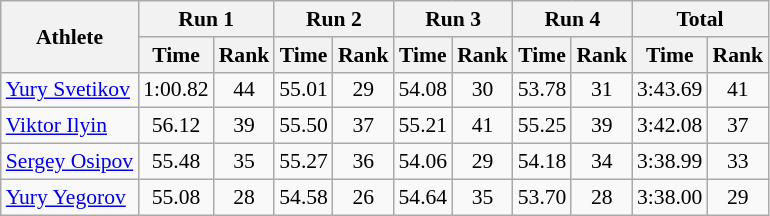<table class="wikitable" border="1" style="font-size:90%">
<tr>
<th rowspan="2">Athlete</th>
<th colspan="2">Run 1</th>
<th colspan="2">Run 2</th>
<th colspan="2">Run 3</th>
<th colspan="2">Run 4</th>
<th colspan="2">Total</th>
</tr>
<tr>
<th>Time</th>
<th>Rank</th>
<th>Time</th>
<th>Rank</th>
<th>Time</th>
<th>Rank</th>
<th>Time</th>
<th>Rank</th>
<th>Time</th>
<th>Rank</th>
</tr>
<tr>
<td><a href='#'>Yury Svetikov</a></td>
<td align="center">1:00.82</td>
<td align="center">44</td>
<td align="center">55.01</td>
<td align="center">29</td>
<td align="center">54.08</td>
<td align="center">30</td>
<td align="center">53.78</td>
<td align="center">31</td>
<td align="center">3:43.69</td>
<td align="center">41</td>
</tr>
<tr>
<td><a href='#'>Viktor Ilyin</a></td>
<td align="center">56.12</td>
<td align="center">39</td>
<td align="center">55.50</td>
<td align="center">37</td>
<td align="center">55.21</td>
<td align="center">41</td>
<td align="center">55.25</td>
<td align="center">39</td>
<td align="center">3:42.08</td>
<td align="center">37</td>
</tr>
<tr>
<td><a href='#'>Sergey Osipov</a></td>
<td align="center">55.48</td>
<td align="center">35</td>
<td align="center">55.27</td>
<td align="center">36</td>
<td align="center">54.06</td>
<td align="center">29</td>
<td align="center">54.18</td>
<td align="center">34</td>
<td align="center">3:38.99</td>
<td align="center">33</td>
</tr>
<tr>
<td><a href='#'>Yury Yegorov</a></td>
<td align="center">55.08</td>
<td align="center">28</td>
<td align="center">54.58</td>
<td align="center">26</td>
<td align="center">54.64</td>
<td align="center">35</td>
<td align="center">53.70</td>
<td align="center">28</td>
<td align="center">3:38.00</td>
<td align="center">29</td>
</tr>
</table>
